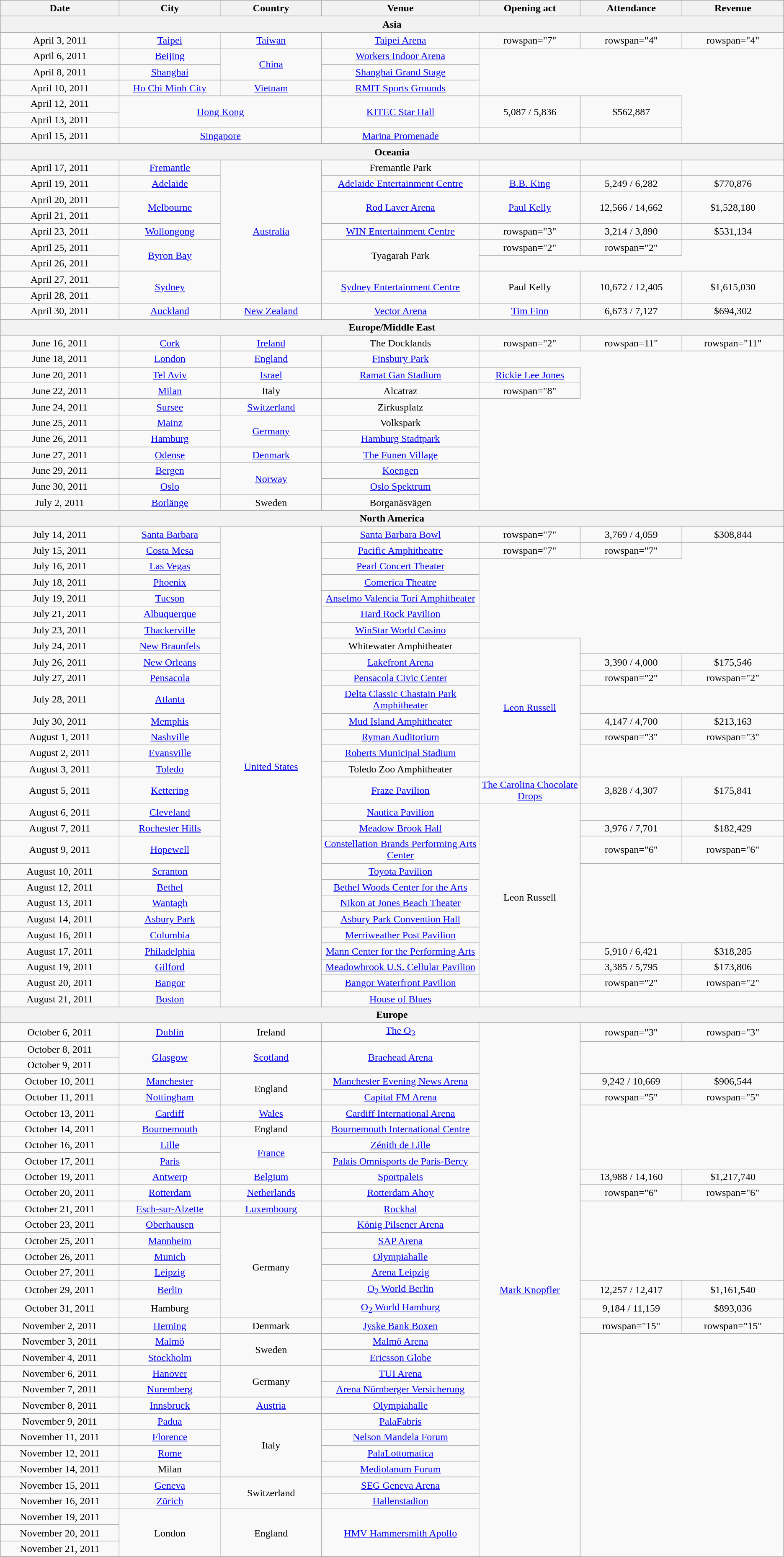<table class="wikitable plainrowheaders" style="text-align:center;">
<tr>
<th scope="col" style="width:12em;">Date</th>
<th scope="col" style="width:10em;">City</th>
<th scope="col" style="width:10em;">Country</th>
<th scope="col" style="width:16em;">Venue</th>
<th scope="col" style="width:10em;">Opening act</th>
<th scope="col" style="width:10em;">Attendance</th>
<th scope="col" style="width:10em;">Revenue</th>
</tr>
<tr>
<th colspan="7">Asia</th>
</tr>
<tr>
<td>April 3, 2011</td>
<td><a href='#'>Taipei</a></td>
<td><a href='#'>Taiwan</a></td>
<td><a href='#'>Taipei Arena</a></td>
<td>rowspan="7" </td>
<td>rowspan="4" </td>
<td>rowspan="4" </td>
</tr>
<tr>
<td>April 6, 2011</td>
<td><a href='#'>Beijing</a></td>
<td rowspan="2"><a href='#'>China</a></td>
<td><a href='#'>Workers Indoor Arena</a></td>
</tr>
<tr>
<td>April 8, 2011</td>
<td><a href='#'>Shanghai</a></td>
<td><a href='#'>Shanghai Grand Stage</a></td>
</tr>
<tr>
<td>April 10, 2011</td>
<td><a href='#'>Ho Chi Minh City</a></td>
<td><a href='#'>Vietnam</a></td>
<td><a href='#'>RMIT Sports Grounds</a></td>
</tr>
<tr>
<td>April 12, 2011</td>
<td colspan="2" rowspan="2"><a href='#'>Hong Kong</a></td>
<td rowspan="2"><a href='#'>KITEC Star Hall</a></td>
<td rowspan="2">5,087 / 5,836</td>
<td rowspan="2">$562,887</td>
</tr>
<tr>
<td>April 13, 2011</td>
</tr>
<tr>
<td>April 15, 2011</td>
<td colspan="2"><a href='#'>Singapore</a></td>
<td><a href='#'>Marina Promenade</a></td>
<td></td>
<td></td>
</tr>
<tr>
<th colspan="7">Oceania</th>
</tr>
<tr>
<td>April 17, 2011</td>
<td><a href='#'>Fremantle</a></td>
<td rowspan="9"><a href='#'>Australia</a></td>
<td>Fremantle Park</td>
<td></td>
<td></td>
<td></td>
</tr>
<tr>
<td>April 19, 2011</td>
<td><a href='#'>Adelaide</a></td>
<td><a href='#'>Adelaide Entertainment Centre</a></td>
<td><a href='#'>B.B. King</a></td>
<td>5,249 / 6,282</td>
<td>$770,876</td>
</tr>
<tr>
<td>April 20, 2011</td>
<td rowspan="2"><a href='#'>Melbourne</a></td>
<td rowspan="2"><a href='#'>Rod Laver Arena</a></td>
<td rowspan="2"><a href='#'>Paul Kelly</a></td>
<td rowspan="2">12,566 / 14,662</td>
<td rowspan="2">$1,528,180</td>
</tr>
<tr>
<td>April 21, 2011</td>
</tr>
<tr>
<td>April 23, 2011</td>
<td><a href='#'>Wollongong</a></td>
<td><a href='#'>WIN Entertainment Centre</a></td>
<td>rowspan="3" </td>
<td>3,214 / 3,890</td>
<td>$531,134</td>
</tr>
<tr>
<td>April 25, 2011</td>
<td rowspan="2"><a href='#'>Byron Bay</a></td>
<td rowspan="2">Tyagarah Park</td>
<td>rowspan="2" </td>
<td>rowspan="2" </td>
</tr>
<tr>
<td>April 26, 2011</td>
</tr>
<tr>
<td>April 27, 2011</td>
<td rowspan="2"><a href='#'>Sydney</a></td>
<td rowspan="2"><a href='#'>Sydney Entertainment Centre</a></td>
<td rowspan="2">Paul Kelly</td>
<td rowspan="2">10,672 / 12,405</td>
<td rowspan="2">$1,615,030</td>
</tr>
<tr>
<td>April 28, 2011</td>
</tr>
<tr>
<td>April 30, 2011</td>
<td><a href='#'>Auckland</a></td>
<td><a href='#'>New Zealand</a></td>
<td><a href='#'>Vector Arena</a></td>
<td><a href='#'>Tim Finn</a></td>
<td>6,673 / 7,127</td>
<td>$694,302</td>
</tr>
<tr>
<th colspan="7">Europe/Middle East</th>
</tr>
<tr>
<td>June 16, 2011</td>
<td><a href='#'>Cork</a></td>
<td><a href='#'>Ireland</a></td>
<td>The Docklands</td>
<td>rowspan="2" </td>
<td>rowspan=11" </td>
<td>rowspan="11" </td>
</tr>
<tr>
<td>June 18, 2011</td>
<td><a href='#'>London</a></td>
<td><a href='#'>England</a></td>
<td><a href='#'>Finsbury Park</a></td>
</tr>
<tr>
<td>June 20, 2011</td>
<td><a href='#'>Tel Aviv</a></td>
<td><a href='#'>Israel</a></td>
<td><a href='#'>Ramat Gan Stadium</a></td>
<td><a href='#'>Rickie Lee Jones</a></td>
</tr>
<tr>
<td>June 22, 2011</td>
<td><a href='#'>Milan</a></td>
<td>Italy</td>
<td>Alcatraz</td>
<td>rowspan="8" </td>
</tr>
<tr>
<td>June 24, 2011</td>
<td><a href='#'>Sursee</a></td>
<td><a href='#'>Switzerland</a></td>
<td>Zirkusplatz</td>
</tr>
<tr>
<td>June 25, 2011</td>
<td><a href='#'>Mainz</a></td>
<td rowspan="2"><a href='#'>Germany</a></td>
<td>Volkspark</td>
</tr>
<tr>
<td>June 26, 2011</td>
<td><a href='#'>Hamburg</a></td>
<td><a href='#'>Hamburg Stadtpark</a></td>
</tr>
<tr>
<td>June 27, 2011</td>
<td><a href='#'>Odense</a></td>
<td><a href='#'>Denmark</a></td>
<td><a href='#'>The Funen Village</a></td>
</tr>
<tr>
<td>June 29, 2011</td>
<td><a href='#'>Bergen</a></td>
<td rowspan="2"><a href='#'>Norway</a></td>
<td><a href='#'>Koengen</a></td>
</tr>
<tr>
<td>June 30, 2011</td>
<td><a href='#'>Oslo</a></td>
<td><a href='#'>Oslo Spektrum</a></td>
</tr>
<tr>
<td>July 2, 2011</td>
<td><a href='#'>Borlänge</a></td>
<td>Sweden</td>
<td>Borganäsvägen</td>
</tr>
<tr>
<th colspan="7">North America</th>
</tr>
<tr>
<td>July 14, 2011</td>
<td><a href='#'>Santa Barbara</a></td>
<td rowspan="28"><a href='#'>United States</a></td>
<td><a href='#'>Santa Barbara Bowl</a></td>
<td>rowspan="7" </td>
<td>3,769 / 4,059</td>
<td>$308,844</td>
</tr>
<tr>
<td>July 15, 2011</td>
<td><a href='#'>Costa Mesa</a></td>
<td><a href='#'>Pacific Amphitheatre</a></td>
<td>rowspan="7" </td>
<td>rowspan="7" </td>
</tr>
<tr>
<td>July 16, 2011</td>
<td><a href='#'>Las Vegas</a></td>
<td><a href='#'>Pearl Concert Theater</a></td>
</tr>
<tr>
<td>July 18, 2011</td>
<td><a href='#'>Phoenix</a></td>
<td><a href='#'>Comerica Theatre</a></td>
</tr>
<tr>
<td>July 19, 2011</td>
<td><a href='#'>Tucson</a></td>
<td><a href='#'>Anselmo Valencia Tori Amphitheater</a></td>
</tr>
<tr>
<td>July 21, 2011</td>
<td><a href='#'>Albuquerque</a></td>
<td><a href='#'>Hard Rock Pavilion</a></td>
</tr>
<tr>
<td>July 23, 2011</td>
<td><a href='#'>Thackerville</a></td>
<td><a href='#'>WinStar World Casino</a></td>
</tr>
<tr>
<td>July 24, 2011</td>
<td><a href='#'>New Braunfels</a></td>
<td>Whitewater Amphitheater</td>
<td rowspan="8"><a href='#'>Leon Russell</a></td>
</tr>
<tr>
<td>July 26, 2011</td>
<td><a href='#'>New Orleans</a></td>
<td><a href='#'>Lakefront Arena</a></td>
<td>3,390 / 4,000</td>
<td>$175,546</td>
</tr>
<tr>
<td>July 27, 2011</td>
<td><a href='#'>Pensacola</a></td>
<td><a href='#'>Pensacola Civic Center</a></td>
<td>rowspan="2" </td>
<td>rowspan="2" </td>
</tr>
<tr>
<td>July 28, 2011</td>
<td><a href='#'>Atlanta</a></td>
<td><a href='#'>Delta Classic Chastain Park Amphitheater</a></td>
</tr>
<tr>
<td>July 30, 2011</td>
<td><a href='#'>Memphis</a></td>
<td><a href='#'>Mud Island Amphitheater</a></td>
<td>4,147 / 4,700</td>
<td>$213,163</td>
</tr>
<tr>
<td>August 1, 2011</td>
<td><a href='#'>Nashville</a></td>
<td><a href='#'>Ryman Auditorium</a></td>
<td>rowspan="3" </td>
<td>rowspan="3" </td>
</tr>
<tr>
<td>August 2, 2011</td>
<td><a href='#'>Evansville</a></td>
<td><a href='#'>Roberts Municipal Stadium</a></td>
</tr>
<tr>
<td>August 3, 2011</td>
<td><a href='#'>Toledo</a></td>
<td>Toledo Zoo Amphitheater</td>
</tr>
<tr>
<td>August 5, 2011</td>
<td><a href='#'>Kettering</a></td>
<td><a href='#'>Fraze Pavilion</a></td>
<td><a href='#'>The Carolina Chocolate Drops</a></td>
<td>3,828 / 4,307</td>
<td>$175,841</td>
</tr>
<tr>
<td>August 6, 2011</td>
<td><a href='#'>Cleveland</a></td>
<td><a href='#'>Nautica Pavilion</a></td>
<td rowspan="11">Leon Russell</td>
<td></td>
<td></td>
</tr>
<tr>
<td>August 7, 2011</td>
<td><a href='#'>Rochester Hills</a></td>
<td><a href='#'>Meadow Brook Hall</a></td>
<td>3,976 / 7,701</td>
<td>$182,429</td>
</tr>
<tr>
<td>August 9, 2011</td>
<td><a href='#'>Hopewell</a></td>
<td><a href='#'>Constellation Brands Performing Arts Center</a></td>
<td>rowspan="6" </td>
<td>rowspan="6" </td>
</tr>
<tr>
<td>August 10, 2011</td>
<td><a href='#'>Scranton</a></td>
<td><a href='#'>Toyota Pavilion</a></td>
</tr>
<tr>
<td>August 12, 2011</td>
<td><a href='#'>Bethel</a></td>
<td><a href='#'>Bethel Woods Center for the Arts</a></td>
</tr>
<tr>
<td>August 13, 2011</td>
<td><a href='#'>Wantagh</a></td>
<td><a href='#'>Nikon at Jones Beach Theater</a></td>
</tr>
<tr>
<td>August 14, 2011</td>
<td><a href='#'>Asbury Park</a></td>
<td><a href='#'>Asbury Park Convention Hall</a></td>
</tr>
<tr>
<td>August 16, 2011</td>
<td><a href='#'>Columbia</a></td>
<td><a href='#'>Merriweather Post Pavilion</a></td>
</tr>
<tr>
<td>August 17, 2011</td>
<td><a href='#'>Philadelphia</a></td>
<td><a href='#'>Mann Center for the Performing Arts</a></td>
<td>5,910 / 6,421</td>
<td>$318,285</td>
</tr>
<tr>
<td>August 19, 2011</td>
<td><a href='#'>Gilford</a></td>
<td><a href='#'>Meadowbrook U.S. Cellular Pavilion</a></td>
<td>3,385 / 5,795</td>
<td>$173,806</td>
</tr>
<tr>
<td>August 20, 2011</td>
<td><a href='#'>Bangor</a></td>
<td><a href='#'>Bangor Waterfront Pavilion</a></td>
<td>rowspan="2" </td>
<td>rowspan="2" </td>
</tr>
<tr>
<td>August 21, 2011</td>
<td><a href='#'>Boston</a></td>
<td><a href='#'>House of Blues</a></td>
<td></td>
</tr>
<tr>
<th colspan="7">Europe</th>
</tr>
<tr>
<td>October 6, 2011</td>
<td><a href='#'>Dublin</a></td>
<td>Ireland</td>
<td><a href='#'>The O<sub>2</sub></a></td>
<td rowspan="33"><a href='#'>Mark Knopfler</a></td>
<td>rowspan="3" </td>
<td>rowspan="3" </td>
</tr>
<tr>
<td>October 8, 2011</td>
<td rowspan="2"><a href='#'>Glasgow</a></td>
<td rowspan="2"><a href='#'>Scotland</a></td>
<td rowspan="2"><a href='#'>Braehead Arena</a></td>
</tr>
<tr>
<td>October 9, 2011</td>
</tr>
<tr>
<td>October 10, 2011</td>
<td><a href='#'>Manchester</a></td>
<td rowspan="2">England</td>
<td><a href='#'>Manchester Evening News Arena</a></td>
<td>9,242 / 10,669</td>
<td>$906,544</td>
</tr>
<tr>
<td>October 11, 2011</td>
<td><a href='#'>Nottingham</a></td>
<td><a href='#'>Capital FM Arena</a></td>
<td>rowspan="5" </td>
<td>rowspan="5" </td>
</tr>
<tr>
<td>October 13, 2011</td>
<td><a href='#'>Cardiff</a></td>
<td><a href='#'>Wales</a></td>
<td><a href='#'>Cardiff International Arena</a></td>
</tr>
<tr>
<td>October 14, 2011</td>
<td><a href='#'>Bournemouth</a></td>
<td>England</td>
<td><a href='#'>Bournemouth International Centre</a></td>
</tr>
<tr>
<td>October 16, 2011</td>
<td><a href='#'>Lille</a></td>
<td rowspan="2"><a href='#'>France</a></td>
<td><a href='#'>Zénith de Lille</a></td>
</tr>
<tr>
<td>October 17, 2011</td>
<td><a href='#'>Paris</a></td>
<td><a href='#'>Palais Omnisports de Paris-Bercy</a></td>
</tr>
<tr>
<td>October 19, 2011</td>
<td><a href='#'>Antwerp</a></td>
<td><a href='#'>Belgium</a></td>
<td><a href='#'>Sportpaleis</a></td>
<td>13,988 / 14,160</td>
<td>$1,217,740</td>
</tr>
<tr>
<td>October 20, 2011</td>
<td><a href='#'>Rotterdam</a></td>
<td><a href='#'>Netherlands</a></td>
<td><a href='#'>Rotterdam Ahoy</a></td>
<td>rowspan="6" </td>
<td>rowspan="6" </td>
</tr>
<tr>
<td>October 21, 2011</td>
<td><a href='#'>Esch-sur-Alzette</a></td>
<td><a href='#'>Luxembourg</a></td>
<td><a href='#'>Rockhal</a></td>
</tr>
<tr>
<td>October 23, 2011</td>
<td><a href='#'>Oberhausen</a></td>
<td rowspan="6">Germany</td>
<td><a href='#'>König Pilsener Arena</a></td>
</tr>
<tr>
<td>October 25, 2011</td>
<td><a href='#'>Mannheim</a></td>
<td><a href='#'>SAP Arena</a></td>
</tr>
<tr>
<td>October 26, 2011</td>
<td><a href='#'>Munich</a></td>
<td><a href='#'>Olympiahalle</a></td>
</tr>
<tr>
<td>October 27, 2011</td>
<td><a href='#'>Leipzig</a></td>
<td><a href='#'>Arena Leipzig</a></td>
</tr>
<tr>
<td>October 29, 2011</td>
<td><a href='#'>Berlin</a></td>
<td><a href='#'>O<sub>2</sub> World Berlin</a></td>
<td>12,257 / 12,417</td>
<td>$1,161,540</td>
</tr>
<tr>
<td>October 31, 2011</td>
<td>Hamburg</td>
<td><a href='#'>O<sub>2</sub> World Hamburg</a></td>
<td>9,184 / 11,159</td>
<td>$893,036</td>
</tr>
<tr>
<td>November 2, 2011</td>
<td><a href='#'>Herning</a></td>
<td>Denmark</td>
<td><a href='#'>Jyske Bank Boxen</a></td>
<td>rowspan="15" </td>
<td>rowspan="15" </td>
</tr>
<tr>
<td>November 3, 2011</td>
<td><a href='#'>Malmö</a></td>
<td rowspan="2">Sweden</td>
<td><a href='#'>Malmö Arena</a></td>
</tr>
<tr>
<td>November 4, 2011</td>
<td><a href='#'>Stockholm</a></td>
<td><a href='#'>Ericsson Globe</a></td>
</tr>
<tr>
<td>November 6, 2011</td>
<td><a href='#'>Hanover</a></td>
<td rowspan="2">Germany</td>
<td><a href='#'>TUI Arena</a></td>
</tr>
<tr>
<td>November 7, 2011</td>
<td><a href='#'>Nuremberg</a></td>
<td><a href='#'>Arena Nürnberger Versicherung</a></td>
</tr>
<tr>
<td>November 8, 2011</td>
<td><a href='#'>Innsbruck</a></td>
<td><a href='#'>Austria</a></td>
<td><a href='#'>Olympiahalle</a></td>
</tr>
<tr>
<td>November 9, 2011</td>
<td><a href='#'>Padua</a></td>
<td rowspan="4">Italy</td>
<td><a href='#'>PalaFabris</a></td>
</tr>
<tr>
<td>November 11, 2011</td>
<td><a href='#'>Florence</a></td>
<td><a href='#'>Nelson Mandela Forum</a></td>
</tr>
<tr>
<td>November 12, 2011</td>
<td><a href='#'>Rome</a></td>
<td><a href='#'>PalaLottomatica</a></td>
</tr>
<tr>
<td>November 14, 2011</td>
<td>Milan</td>
<td><a href='#'>Mediolanum Forum</a></td>
</tr>
<tr>
<td>November 15, 2011</td>
<td><a href='#'>Geneva</a></td>
<td rowspan="2">Switzerland</td>
<td><a href='#'>SEG Geneva Arena</a></td>
</tr>
<tr>
<td>November 16, 2011</td>
<td><a href='#'>Zürich</a></td>
<td><a href='#'>Hallenstadion</a></td>
</tr>
<tr>
<td>November 19, 2011</td>
<td rowspan="3">London</td>
<td rowspan="3">England</td>
<td rowspan="3"><a href='#'>HMV Hammersmith Apollo</a></td>
</tr>
<tr>
<td>November 20, 2011</td>
</tr>
<tr>
<td>November 21, 2011</td>
</tr>
<tr>
</tr>
</table>
